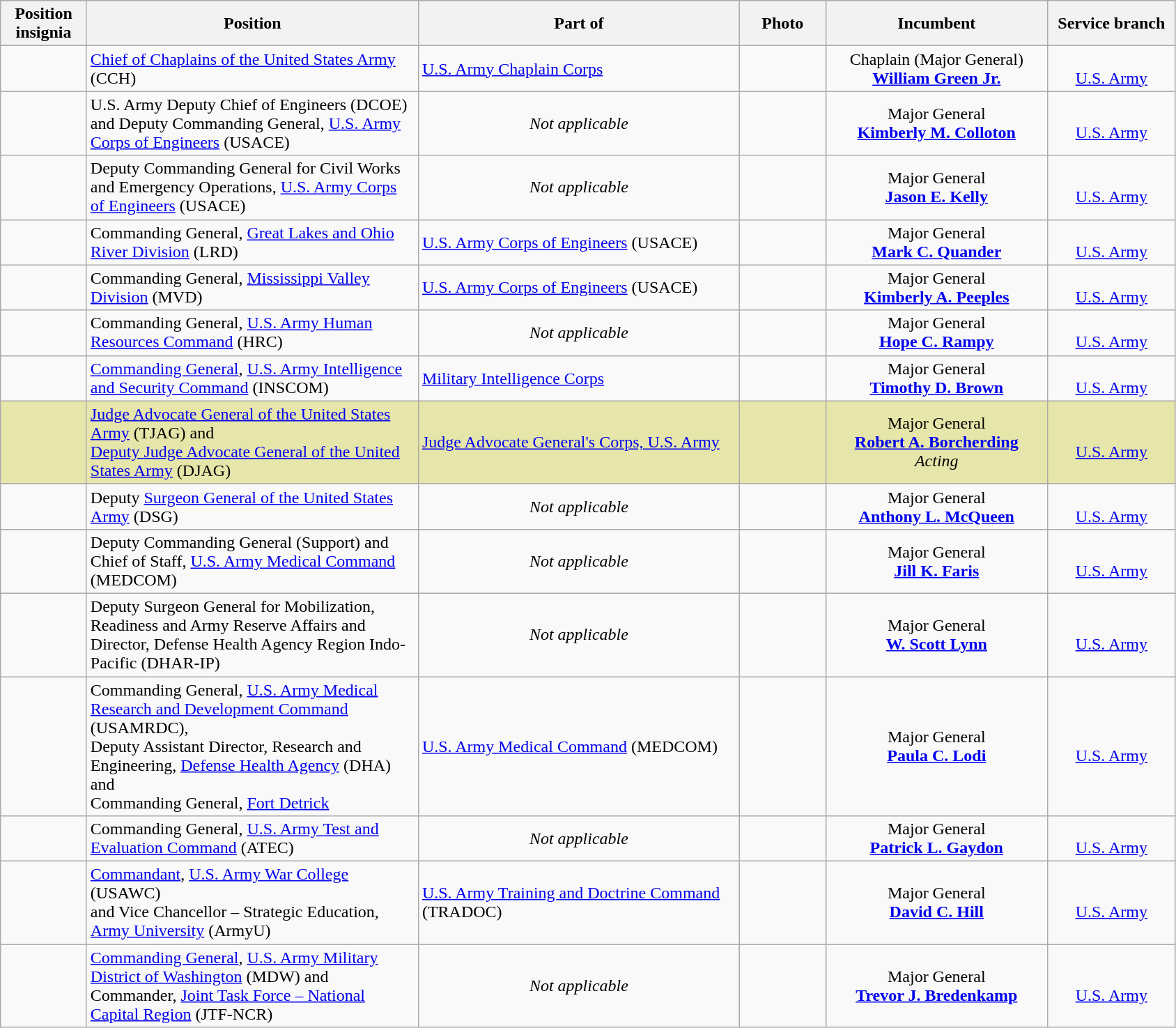<table class="wikitable">
<tr>
<th width="75" style="text-align:center">Position insignia</th>
<th width="310" style="text-align:center">Position</th>
<th width="300" style="text-align:center">Part of</th>
<th width="75" style="text-align:center">Photo</th>
<th width="205" style="text-align:center">Incumbent</th>
<th width="115" style="text-align:center">Service branch</th>
</tr>
<tr>
<td> </td>
<td><a href='#'>Chief of Chaplains of the United States Army</a> (CCH)</td>
<td> <a href='#'>U.S. Army Chaplain Corps</a></td>
<td></td>
<td style="text-align:center">Chaplain (Major General)<br><strong><a href='#'>William Green Jr.</a></strong></td>
<td style="text-align:center"><br><a href='#'>U.S. Army</a></td>
</tr>
<tr>
<td> </td>
<td>U.S. Army Deputy Chief of Engineers (DCOE)<br>and Deputy Commanding General, <a href='#'>U.S. Army Corps of Engineers</a> (USACE)</td>
<td style="text-align:center"><em>Not applicable</em></td>
<td></td>
<td style="text-align:center">Major General<br><strong><a href='#'>Kimberly M. Colloton</a></strong></td>
<td style="text-align:center"><br><a href='#'>U.S. Army</a></td>
</tr>
<tr>
<td></td>
<td>Deputy Commanding General for Civil Works and Emergency Operations, <a href='#'>U.S. Army Corps of Engineers</a> (USACE)</td>
<td style="text-align:center"><em>Not applicable</em></td>
<td></td>
<td style="text-align:center">Major General<br><strong><a href='#'>Jason E. Kelly</a></strong></td>
<td style="text-align:center"><br><a href='#'>U.S. Army</a></td>
</tr>
<tr>
<td></td>
<td>Commanding General, <a href='#'>Great Lakes and Ohio River Division</a> (LRD)</td>
<td> <a href='#'>U.S. Army Corps of Engineers</a> (USACE)</td>
<td></td>
<td style="text-align:center">Major General<br><strong><a href='#'>Mark C. Quander</a></strong></td>
<td style="text-align:center"><br><a href='#'>U.S. Army</a></td>
</tr>
<tr>
<td></td>
<td>Commanding General, <a href='#'>Mississippi Valley Division</a> (MVD)</td>
<td> <a href='#'>U.S. Army Corps of Engineers</a> (USACE)</td>
<td></td>
<td style="text-align:center">Major General<br><strong><a href='#'>Kimberly A. Peeples</a></strong></td>
<td style="text-align:center"><br><a href='#'>U.S. Army</a></td>
</tr>
<tr>
<td></td>
<td>Commanding General, <a href='#'>U.S. Army Human Resources Command</a> (HRC)</td>
<td style="text-align:center"><em>Not applicable</em></td>
<td></td>
<td style="text-align:center">Major General<br><strong><a href='#'>Hope C. Rampy</a></strong></td>
<td style="text-align:center"><br><a href='#'>U.S. Army</a></td>
</tr>
<tr>
<td></td>
<td><a href='#'>Commanding General</a>, <a href='#'>U.S. Army Intelligence and Security Command</a> (INSCOM)</td>
<td> <a href='#'>Military Intelligence Corps</a></td>
<td></td>
<td style="text-align:center">Major General<br><strong><a href='#'>Timothy D. Brown</a></strong></td>
<td style="text-align:center"><br><a href='#'>U.S. Army</a></td>
</tr>
<tr style=background:#e6e6aa;>
<td></td>
<td><a href='#'>Judge Advocate General of the United States Army</a> (TJAG) and<br><a href='#'>Deputy Judge Advocate General of the United States Army</a> (DJAG)</td>
<td> <a href='#'>Judge Advocate General's Corps, U.S. Army</a></td>
<td></td>
<td style="text-align:center">Major General<br><strong><a href='#'>Robert A. Borcherding</a></strong><br><em>Acting</em></td>
<td style="text-align:center"><br><a href='#'>U.S. Army</a></td>
</tr>
<tr>
<td></td>
<td>Deputy <a href='#'>Surgeon General of the United States Army</a> (DSG)</td>
<td style="text-align:center"><em>Not applicable</em></td>
<td></td>
<td style="text-align:center">Major General<br><strong><a href='#'>Anthony L. McQueen</a></strong></td>
<td style="text-align:center"><br><a href='#'>U.S. Army</a></td>
</tr>
<tr>
<td></td>
<td>Deputy Commanding General (Support) and Chief of Staff, <a href='#'>U.S. Army Medical Command</a> (MEDCOM)</td>
<td style="text-align:center"><em>Not applicable</em></td>
<td></td>
<td style="text-align:center">Major General<br><strong><a href='#'>Jill K. Faris</a></strong></td>
<td style="text-align:center"><br><a href='#'>U.S. Army</a></td>
</tr>
<tr>
<td> </td>
<td>Deputy Surgeon General for Mobilization, Readiness and Army Reserve Affairs and<br>Director, Defense Health Agency Region Indo-Pacific (DHAR-IP)</td>
<td style="text-align:center"><em>Not applicable</em></td>
<td></td>
<td style="text-align:center">Major General<br><strong><a href='#'>W. Scott Lynn</a></strong></td>
<td style="text-align:center"><br><a href='#'>U.S. Army</a></td>
</tr>
<tr>
<td> </td>
<td>Commanding General, <a href='#'>U.S. Army Medical Research and Development Command</a> (USAMRDC),<br>Deputy Assistant Director, Research and Engineering, <a href='#'>Defense Health Agency</a> (DHA) and<br>Commanding General, <a href='#'>Fort Detrick</a></td>
<td> <a href='#'>U.S. Army Medical Command</a> (MEDCOM)</td>
<td></td>
<td style="text-align:center">Major General<br><strong><a href='#'>Paula C. Lodi</a></strong></td>
<td style="text-align:center"><br><a href='#'>U.S. Army</a></td>
</tr>
<tr>
<td></td>
<td>Commanding General, <a href='#'>U.S. Army Test and Evaluation Command</a> (ATEC)</td>
<td style="text-align:center"><em>Not applicable</em></td>
<td></td>
<td style="text-align:center">Major General<br><strong><a href='#'>Patrick L. Gaydon</a></strong></td>
<td style="text-align:center"><br><a href='#'>U.S. Army</a></td>
</tr>
<tr>
<td> </td>
<td><a href='#'>Commandant</a>, <a href='#'>U.S. Army War College</a> (USAWC)<br>and Vice Chancellor – Strategic Education, <a href='#'>Army University</a> (ArmyU)</td>
<td> <a href='#'>U.S. Army Training and Doctrine Command</a> (TRADOC)</td>
<td></td>
<td style="text-align:center">Major General<br><strong><a href='#'>David C. Hill</a></strong></td>
<td style="text-align:center"><br><a href='#'>U.S. Army</a></td>
</tr>
<tr>
<td> </td>
<td><a href='#'>Commanding General</a>, <a href='#'>U.S. Army Military District of Washington</a> (MDW) and<br>Commander, <a href='#'>Joint Task Force – National Capital Region</a> (JTF-NCR)</td>
<td style="text-align:center"><em>Not applicable</em></td>
<td></td>
<td style="text-align:center">Major General<br><strong><a href='#'>Trevor J. Bredenkamp</a></strong></td>
<td style="text-align:center"><br><a href='#'>U.S. Army</a><br></td>
</tr>
</table>
